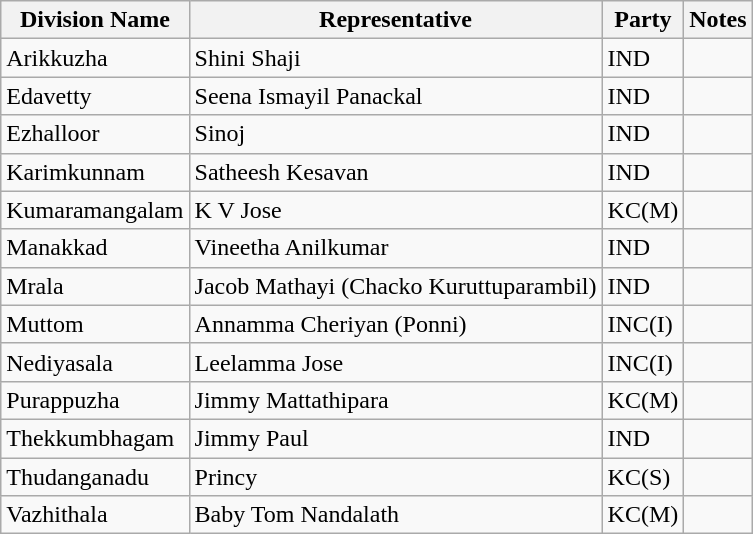<table class="wikitable">
<tr>
<th>Division Name</th>
<th>Representative</th>
<th>Party</th>
<th>Notes</th>
</tr>
<tr>
<td>Arikkuzha</td>
<td>Shini Shaji</td>
<td>IND</td>
<td></td>
</tr>
<tr>
<td>Edavetty</td>
<td>Seena Ismayil Panackal</td>
<td>IND</td>
<td></td>
</tr>
<tr>
<td>Ezhalloor</td>
<td>Sinoj</td>
<td>IND</td>
<td></td>
</tr>
<tr>
<td>Karimkunnam</td>
<td>Satheesh Kesavan</td>
<td>IND</td>
<td></td>
</tr>
<tr>
<td>Kumaramangalam</td>
<td>K V Jose</td>
<td>KC(M)</td>
<td></td>
</tr>
<tr>
<td>Manakkad</td>
<td>Vineetha Anilkumar</td>
<td>IND</td>
<td></td>
</tr>
<tr>
<td>Mrala</td>
<td>Jacob Mathayi (Chacko Kuruttuparambil)</td>
<td>IND</td>
<td></td>
</tr>
<tr>
<td>Muttom</td>
<td>Annamma Cheriyan (Ponni)</td>
<td>INC(I)</td>
<td></td>
</tr>
<tr>
<td>Nediyasala</td>
<td>Leelamma Jose</td>
<td>INC(I)</td>
<td></td>
</tr>
<tr>
<td>Purappuzha</td>
<td>Jimmy Mattathipara</td>
<td>KC(M)</td>
<td></td>
</tr>
<tr>
<td>Thekkumbhagam</td>
<td>Jimmy Paul</td>
<td>IND</td>
<td></td>
</tr>
<tr>
<td>Thudanganadu</td>
<td>Princy</td>
<td>KC(S)</td>
<td></td>
</tr>
<tr>
<td>Vazhithala</td>
<td>Baby Tom Nandalath</td>
<td>KC(M)</td>
<td></td>
</tr>
</table>
